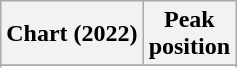<table class="wikitable sortable plainrowheaders" style="text-align:center">
<tr>
<th scope="col">Chart (2022)</th>
<th scope="col">Peak<br>position</th>
</tr>
<tr>
</tr>
<tr>
</tr>
<tr>
</tr>
</table>
